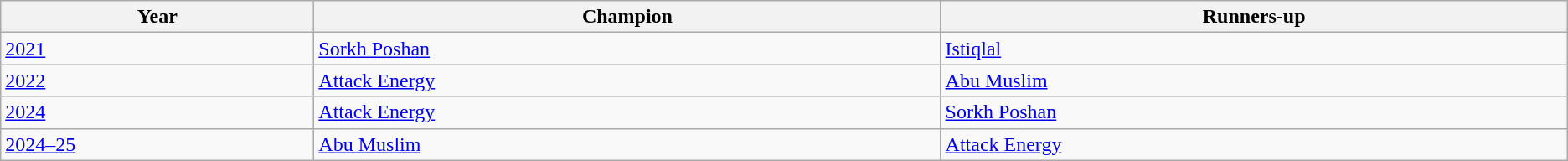<table class="wikitable">
<tr>
<th width="4%">Year</th>
<th width="8%">Champion</th>
<th width="8%">Runners-up</th>
</tr>
<tr>
<td><a href='#'>2021</a></td>
<td><a href='#'>Sorkh Poshan</a></td>
<td><a href='#'>Istiqlal</a></td>
</tr>
<tr>
<td><a href='#'>2022</a></td>
<td><a href='#'>Attack Energy</a></td>
<td><a href='#'>Abu Muslim</a></td>
</tr>
<tr>
<td><a href='#'>2024</a></td>
<td><a href='#'>Attack Energy</a></td>
<td><a href='#'>Sorkh Poshan</a></td>
</tr>
<tr>
<td><a href='#'>2024–25</a></td>
<td><a href='#'>Abu Muslim</a></td>
<td><a href='#'>Attack Energy</a></td>
</tr>
</table>
